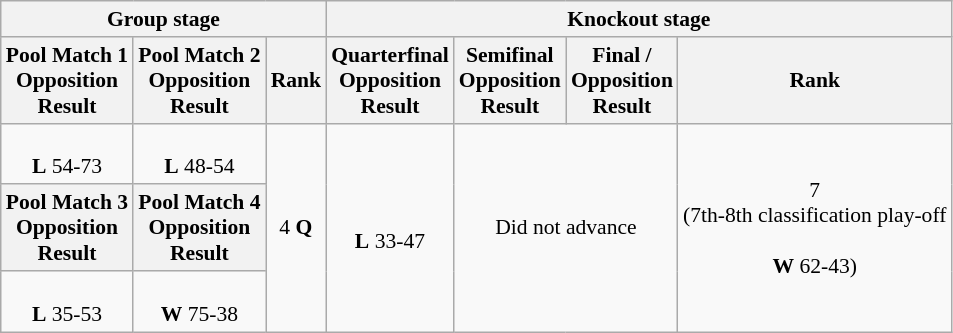<table class=wikitable style="font-size:90%">
<tr>
<th colspan="3">Group stage</th>
<th colspan="4">Knockout stage</th>
</tr>
<tr>
<th>Pool Match 1<br>Opposition<br>Result</th>
<th>Pool Match 2<br>Opposition<br>Result</th>
<th>Rank</th>
<th>Quarterfinal<br>Opposition<br>Result</th>
<th>Semifinal<br>Opposition<br>Result</th>
<th>Final / <br>Opposition<br>Result</th>
<th>Rank</th>
</tr>
<tr align=center>
<td><br><strong>L</strong> 54-73</td>
<td><br><strong>L</strong> 48-54</td>
<td rowspan="3">4 <strong>Q</strong></td>
<td rowspan="3"><br> <strong>L</strong> 33-47</td>
<td colspan="2" rowspan="3">Did not advance</td>
<td rowspan="3">7<br> (7th-8th classification play-off<br> <br><strong>W</strong> 62-43)</td>
</tr>
<tr>
<th>Pool Match 3<br>Opposition<br>Result</th>
<th>Pool Match 4<br>Opposition<br>Result</th>
</tr>
<tr align=center>
<td><br><strong>L</strong> 35-53</td>
<td><br><strong>W</strong> 75-38</td>
</tr>
</table>
